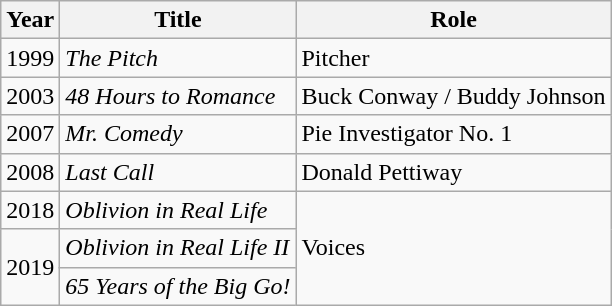<table class="wikitable sortable">
<tr>
<th>Year</th>
<th>Title</th>
<th>Role</th>
</tr>
<tr>
<td>1999</td>
<td><em>The Pitch</em></td>
<td>Pitcher</td>
</tr>
<tr>
<td>2003</td>
<td><em>48 Hours to Romance</em></td>
<td>Buck Conway / Buddy Johnson</td>
</tr>
<tr>
<td>2007</td>
<td><em>Mr. Comedy</em></td>
<td>Pie Investigator No. 1</td>
</tr>
<tr>
<td>2008</td>
<td><em>Last Call</em></td>
<td>Donald Pettiway</td>
</tr>
<tr>
<td>2018</td>
<td><em>Oblivion in Real Life</em></td>
<td rowspan=3>Voices</td>
</tr>
<tr>
<td rowspan=2>2019</td>
<td><em>Oblivion in Real Life II</em></td>
</tr>
<tr>
<td><em>65 Years of the Big Go!</em></td>
</tr>
</table>
